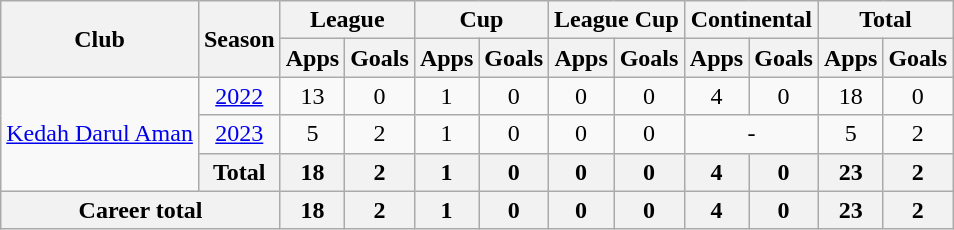<table class="wikitable" style="text-align: center;">
<tr>
<th rowspan="2">Club</th>
<th rowspan="2">Season</th>
<th colspan="2">League</th>
<th colspan="2">Cup</th>
<th colspan="2">League Cup</th>
<th colspan="2">Continental</th>
<th colspan="2">Total</th>
</tr>
<tr>
<th>Apps</th>
<th>Goals</th>
<th>Apps</th>
<th>Goals</th>
<th>Apps</th>
<th>Goals</th>
<th>Apps</th>
<th>Goals</th>
<th>Apps</th>
<th>Goals</th>
</tr>
<tr>
<td rowspan="3" valign="center"><a href='#'>Kedah Darul Aman</a></td>
<td><a href='#'>2022</a></td>
<td>13</td>
<td>0</td>
<td>1</td>
<td>0</td>
<td>0</td>
<td>0</td>
<td>4</td>
<td>0</td>
<td>18</td>
<td>0</td>
</tr>
<tr>
<td><a href='#'>2023</a></td>
<td>5</td>
<td>2</td>
<td>1</td>
<td>0</td>
<td>0</td>
<td>0</td>
<td colspan="2">-</td>
<td>5</td>
<td>2</td>
</tr>
<tr>
<th>Total</th>
<th>18</th>
<th>2</th>
<th>1</th>
<th>0</th>
<th>0</th>
<th>0</th>
<th>4</th>
<th>0</th>
<th>23</th>
<th>2</th>
</tr>
<tr>
<th colspan="2">Career total</th>
<th>18</th>
<th>2</th>
<th>1</th>
<th>0</th>
<th>0</th>
<th>0</th>
<th>4</th>
<th>0</th>
<th>23</th>
<th>2</th>
</tr>
</table>
